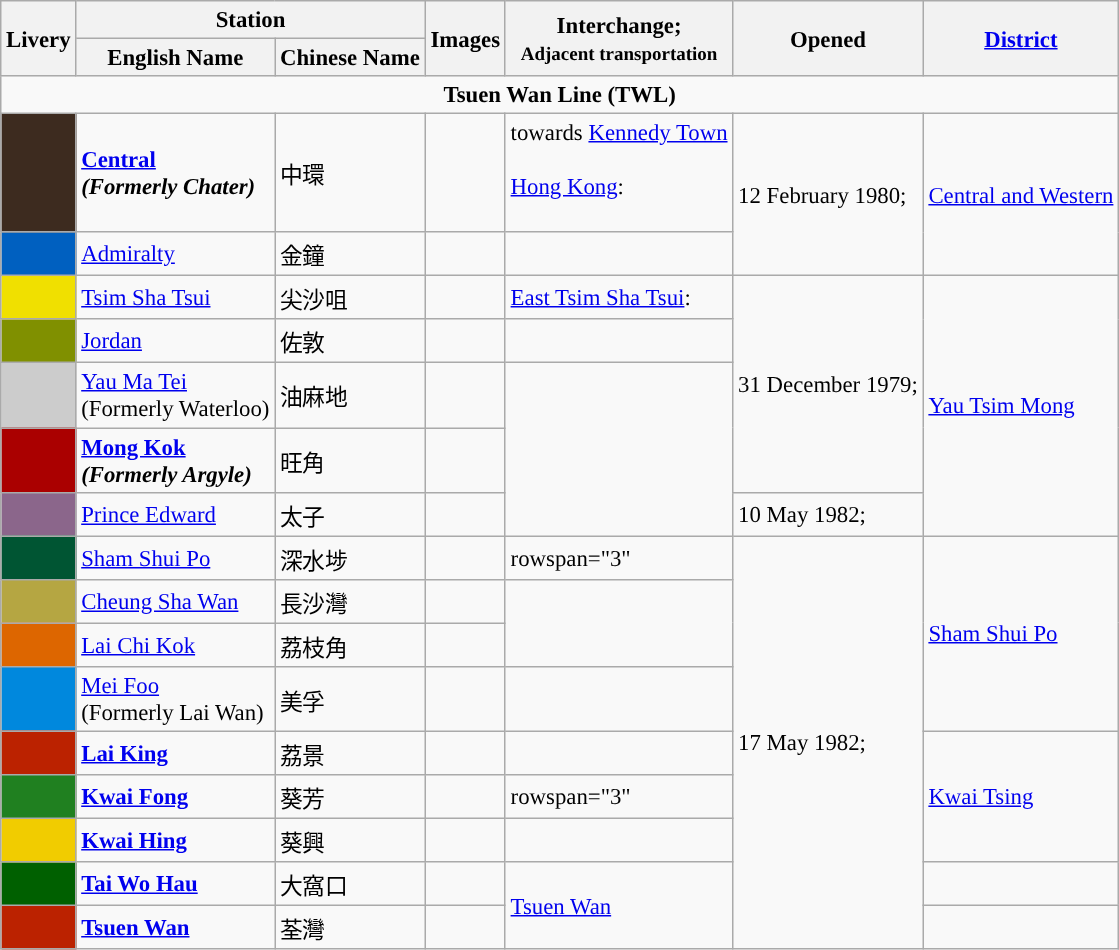<table class="wikitable" style="color: black; border-collapse: collapse; font-size: 95%">
<tr>
<th rowspan="2">Livery</th>
<th colspan="2">Station</th>
<th rowspan="2">Images</th>
<th rowspan="2">Interchange;<br><small>Adjacent transportation</small></th>
<th rowspan="2">Opened</th>
<th rowspan="2"><a href='#'>District</a></th>
</tr>
<tr>
<th>English Name</th>
<th>Chinese Name</th>
</tr>
<tr>
<td colspan="9" style="text-align:center;"><strong><span>Tsuen Wan Line (TWL)</span></strong></td>
</tr>
<tr>
<td style="background-color:#3D2B1F;"></td>
<td><strong><a href='#'>Central</a><strong><em><br>(Formerly Chater)<em></td>
<td>中環</td>
<td></td>
<td> towards <a href='#'>Kennedy Town</a><br><br> </strong><a href='#'>Hong Kong</a>:<strong><br><br></td>
<td rowspan="2">12 February 1980;<br></td>
<td rowspan="2"><a href='#'>Central and Western</a></td>
</tr>
<tr>
<td style="background-color:#0060C0;"></td>
<td></strong><a href='#'>Admiralty</a><strong></td>
<td>金鐘</td>
<td></td>
<td></td>
</tr>
<tr>
<td style="background-color:#F0E000;"></td>
<td></strong><a href='#'>Tsim Sha Tsui</a><strong></td>
<td>尖沙咀</td>
<td></td>
<td> </strong><a href='#'>East Tsim Sha Tsui</a>:<strong><br></td>
<td rowspan="4">31 December 1979;<br></td>
<td rowspan="5"><a href='#'>Yau Tsim Mong</a></td>
</tr>
<tr>
<td style="background-color:#809000;"></td>
<td></strong><a href='#'>Jordan</a><strong></td>
<td>佐敦</td>
<td></td>
<td></td>
</tr>
<tr>
<td style="background-color:#CCCCCC;"></td>
<td></strong><a href='#'>Yau Ma Tei</a><br></em></strong>(Formerly Waterloo)</em></td>
<td>油麻地</td>
<td></td>
<td rowspan="3"></td>
</tr>
<tr>
<td style="background-color:#AA0000;"></td>
<td><strong><a href='#'>Mong Kok</a><br><strong><em>(Formerly Argyle)<em></td>
<td>旺角</td>
<td></td>
</tr>
<tr>
<td style="background-color:#8B668B;"></td>
<td></strong><a href='#'>Prince Edward</a><strong></td>
<td>太子</td>
<td></td>
<td>10 May 1982;<br></td>
</tr>
<tr>
<td style="background-color:#005533;"></td>
<td></strong><a href='#'>Sham Shui Po</a><strong></td>
<td>深水埗</td>
<td></td>
<td>rowspan="3" </td>
<td rowspan="9">17 May 1982;<br></td>
<td rowspan="4"><a href='#'>Sham Shui Po</a></td>
</tr>
<tr>
<td style="background-color:#B5A642;"></td>
<td></strong><a href='#'>Cheung Sha Wan</a><strong></td>
<td>長沙灣</td>
<td></td>
</tr>
<tr>
<td style="background-color:#DD6600;"></td>
<td></strong><a href='#'>Lai Chi Kok</a><strong></td>
<td>荔枝角</td>
<td></td>
</tr>
<tr>
<td style="background-color:#0088DD;"></td>
<td></strong><a href='#'>Mei Foo</a><br></em></strong>(Formerly Lai Wan)</em></td>
<td>美孚</td>
<td></td>
<td></td>
</tr>
<tr>
<td style="background-color:#BB2200;"></td>
<td><strong><a href='#'>Lai King</a></strong></td>
<td>荔景</td>
<td></td>
<td></td>
<td rowspan="3"><a href='#'>Kwai Tsing</a></td>
</tr>
<tr>
<td style="background-color:#208020;"></td>
<td><strong><a href='#'>Kwai Fong</a></strong></td>
<td>葵芳</td>
<td></td>
<td>rowspan="3" </td>
</tr>
<tr>
<td style="background-color:#F1CC00;"></td>
<td><strong><a href='#'>Kwai Hing</a></strong></td>
<td>葵興</td>
<td></td>
</tr>
<tr>
<td style="background-color:#006000;"></td>
<td><strong><a href='#'>Tai Wo Hau</a></strong></td>
<td>大窩口</td>
<td></td>
<td rowspan="2"><a href='#'>Tsuen Wan</a></td>
</tr>
<tr>
<td style="background-color:#BB2200;"></td>
<td><strong><a href='#'>Tsuen Wan</a></strong></td>
<td>荃灣</td>
<td></td>
<td></td>
</tr>
</table>
